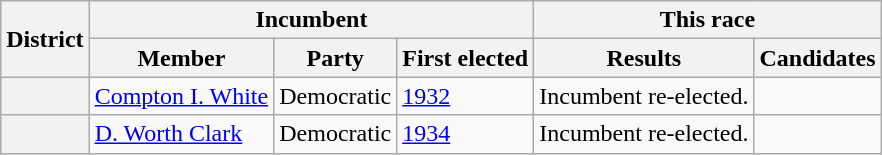<table class=wikitable>
<tr>
<th rowspan=2>District</th>
<th colspan=3>Incumbent</th>
<th colspan=2>This race</th>
</tr>
<tr>
<th>Member</th>
<th>Party</th>
<th>First elected</th>
<th>Results</th>
<th>Candidates</th>
</tr>
<tr>
<th></th>
<td><a href='#'>Compton I. White</a></td>
<td>Democratic</td>
<td><a href='#'>1932</a></td>
<td>Incumbent re-elected.</td>
<td nowrap></td>
</tr>
<tr>
<th></th>
<td><a href='#'>D. Worth Clark</a></td>
<td>Democratic</td>
<td><a href='#'>1934</a></td>
<td>Incumbent re-elected.</td>
<td nowrap></td>
</tr>
</table>
